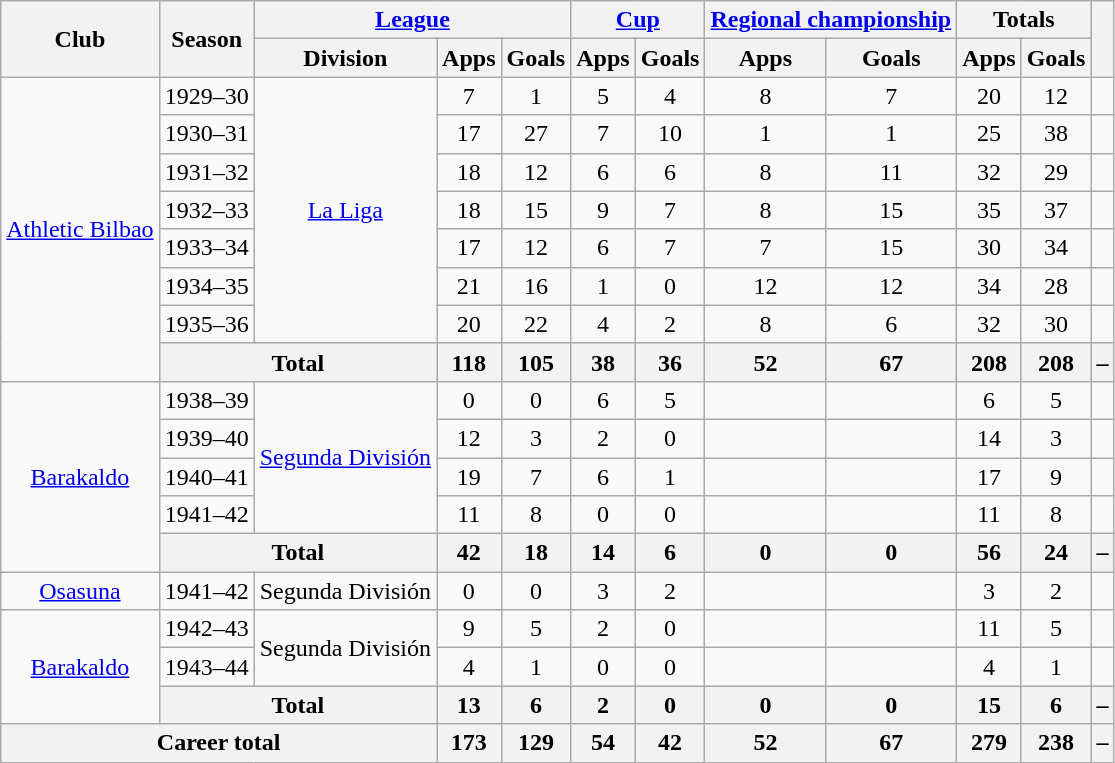<table class="wikitable" style="text-align:center">
<tr>
<th rowspan="2">Club</th>
<th rowspan="2">Season</th>
<th colspan="3"><a href='#'>League</a></th>
<th colspan="2"><a href='#'>Cup</a></th>
<th colspan="2"><a href='#'>Regional championship</a></th>
<th colspan="2">Totals</th>
<th rowspan="2"></th>
</tr>
<tr>
<th>Division</th>
<th>Apps</th>
<th>Goals</th>
<th>Apps</th>
<th>Goals</th>
<th>Apps</th>
<th>Goals</th>
<th>Apps</th>
<th>Goals</th>
</tr>
<tr>
<td rowspan="8"><a href='#'>Athletic Bilbao</a></td>
<td>1929–30</td>
<td rowspan="7"><a href='#'>La Liga</a></td>
<td>7</td>
<td>1</td>
<td>5</td>
<td>4</td>
<td>8</td>
<td>7</td>
<td>20</td>
<td>12</td>
<td></td>
</tr>
<tr>
<td>1930–31</td>
<td>17</td>
<td>27</td>
<td>7</td>
<td>10</td>
<td>1</td>
<td>1</td>
<td>25</td>
<td>38</td>
<td></td>
</tr>
<tr>
<td>1931–32</td>
<td>18</td>
<td>12</td>
<td>6</td>
<td>6</td>
<td>8</td>
<td>11</td>
<td>32</td>
<td>29</td>
<td></td>
</tr>
<tr>
<td>1932–33</td>
<td>18</td>
<td>15</td>
<td>9</td>
<td>7</td>
<td>8</td>
<td>15</td>
<td>35</td>
<td>37</td>
<td></td>
</tr>
<tr>
<td>1933–34</td>
<td>17</td>
<td>12</td>
<td>6</td>
<td>7</td>
<td>7</td>
<td>15</td>
<td>30</td>
<td>34</td>
<td></td>
</tr>
<tr>
<td>1934–35</td>
<td>21</td>
<td>16</td>
<td>1</td>
<td>0</td>
<td>12</td>
<td>12</td>
<td>34</td>
<td>28</td>
<td></td>
</tr>
<tr>
<td>1935–36</td>
<td>20</td>
<td>22</td>
<td>4</td>
<td>2</td>
<td>8</td>
<td>6</td>
<td>32</td>
<td>30</td>
<td></td>
</tr>
<tr>
<th colspan="2">Total</th>
<th>118</th>
<th>105</th>
<th>38</th>
<th>36</th>
<th>52</th>
<th>67</th>
<th>208</th>
<th>208</th>
<th>–</th>
</tr>
<tr>
<td rowspan="5"><a href='#'>Barakaldo</a></td>
<td>1938–39</td>
<td rowspan="4"><a href='#'>Segunda División</a></td>
<td>0</td>
<td>0</td>
<td>6</td>
<td>5</td>
<td></td>
<td></td>
<td>6</td>
<td>5</td>
<td></td>
</tr>
<tr>
<td>1939–40</td>
<td>12</td>
<td>3</td>
<td>2</td>
<td>0</td>
<td></td>
<td></td>
<td>14</td>
<td>3</td>
<td></td>
</tr>
<tr>
<td>1940–41</td>
<td>19</td>
<td>7</td>
<td>6</td>
<td>1</td>
<td></td>
<td></td>
<td>17</td>
<td>9</td>
<td></td>
</tr>
<tr>
<td>1941–42</td>
<td>11</td>
<td>8</td>
<td>0</td>
<td>0</td>
<td></td>
<td></td>
<td>11</td>
<td>8</td>
<td></td>
</tr>
<tr>
<th colspan="2">Total</th>
<th>42</th>
<th>18</th>
<th>14</th>
<th>6</th>
<th>0</th>
<th>0</th>
<th>56</th>
<th>24</th>
<th>–</th>
</tr>
<tr>
<td><a href='#'>Osasuna</a></td>
<td>1941–42</td>
<td>Segunda División</td>
<td>0</td>
<td>0</td>
<td>3</td>
<td>2</td>
<td></td>
<td></td>
<td>3</td>
<td>2</td>
<td></td>
</tr>
<tr>
<td rowspan="3"><a href='#'>Barakaldo</a></td>
<td>1942–43</td>
<td rowspan="2">Segunda División</td>
<td>9</td>
<td>5</td>
<td>2</td>
<td>0</td>
<td></td>
<td></td>
<td>11</td>
<td>5</td>
<td></td>
</tr>
<tr>
<td>1943–44</td>
<td>4</td>
<td>1</td>
<td>0</td>
<td>0</td>
<td></td>
<td></td>
<td>4</td>
<td>1</td>
<td></td>
</tr>
<tr>
<th colspan="2">Total</th>
<th>13</th>
<th>6</th>
<th>2</th>
<th>0</th>
<th>0</th>
<th>0</th>
<th>15</th>
<th>6</th>
<th>–</th>
</tr>
<tr>
<th colspan="3">Career total</th>
<th>173</th>
<th>129</th>
<th>54</th>
<th>42</th>
<th>52</th>
<th>67</th>
<th>279</th>
<th>238</th>
<th>–</th>
</tr>
</table>
